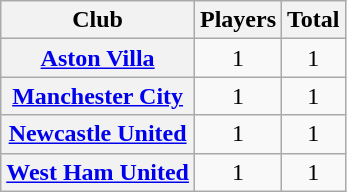<table class="sortable wikitable plainrowheaders" style="text-align:center;">
<tr>
<th scope="col">Club</th>
<th scope="col">Players</th>
<th scope="col">Total</th>
</tr>
<tr>
<th scope="row"><a href='#'>Aston Villa</a></th>
<td>1</td>
<td>1</td>
</tr>
<tr>
<th scope="row"><a href='#'>Manchester City</a></th>
<td>1</td>
<td>1</td>
</tr>
<tr>
<th scope="row"><a href='#'>Newcastle United</a></th>
<td>1</td>
<td>1</td>
</tr>
<tr>
<th scope="row"><a href='#'>West Ham United</a></th>
<td>1</td>
<td>1</td>
</tr>
</table>
